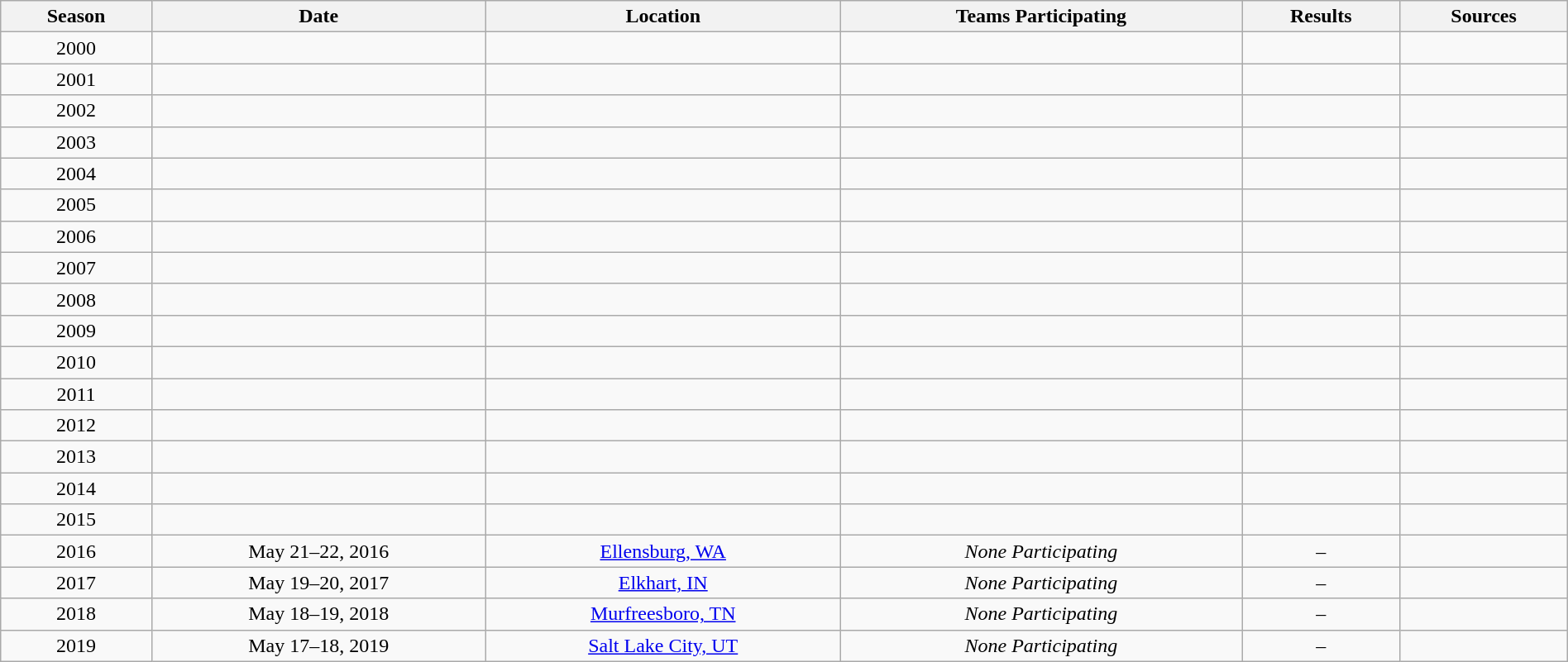<table class="wikitable" style="width:100%;">
<tr>
<th>Season</th>
<th>Date</th>
<th>Location</th>
<th>Teams Participating</th>
<th>Results</th>
<th>Sources</th>
</tr>
<tr>
<td align=center>2000</td>
<td align=center></td>
<td align=center></td>
<td align=center></td>
<td align=center></td>
<td align=center></td>
</tr>
<tr>
<td align=center>2001</td>
<td align=center></td>
<td align=center></td>
<td align=center></td>
<td align=center></td>
<td align=center></td>
</tr>
<tr>
<td align=center>2002</td>
<td align=center></td>
<td align=center></td>
<td align=center></td>
<td align=center></td>
<td align=center></td>
</tr>
<tr>
<td align=center>2003</td>
<td align=center></td>
<td align=center></td>
<td align=center></td>
<td align=center></td>
<td align=center></td>
</tr>
<tr>
<td align=center>2004</td>
<td align=center></td>
<td align=center></td>
<td align=center></td>
<td align=center></td>
<td align=center></td>
</tr>
<tr>
<td align=center>2005</td>
<td align=center></td>
<td align=center></td>
<td align=center></td>
<td align=center></td>
<td align=center></td>
</tr>
<tr>
<td align=center>2006</td>
<td align=center></td>
<td align=center></td>
<td align=center></td>
<td align=center></td>
<td align=center></td>
</tr>
<tr>
<td align=center>2007</td>
<td align=center></td>
<td align=center></td>
<td align=center></td>
<td align=center></td>
<td align=center></td>
</tr>
<tr>
<td align=center>2008</td>
<td align=center></td>
<td align=center></td>
<td align=center></td>
<td align=center></td>
<td align=center></td>
</tr>
<tr>
<td align=center>2009</td>
<td align=center></td>
<td align=center></td>
<td align=center></td>
<td align=center></td>
<td align=center></td>
</tr>
<tr>
<td align=center>2010</td>
<td align=center></td>
<td align=center></td>
<td align=center></td>
<td align=center></td>
<td align=center></td>
</tr>
<tr>
<td align=center>2011</td>
<td align=center></td>
<td align=center></td>
<td align=center></td>
<td align=center></td>
<td align=center></td>
</tr>
<tr>
<td align=center>2012</td>
<td align=center></td>
<td align=center></td>
<td align=center></td>
<td align=center></td>
<td align=center></td>
</tr>
<tr>
<td align=center>2013</td>
<td align=center></td>
<td align=center></td>
<td align=center></td>
<td align=center></td>
<td align=center></td>
</tr>
<tr>
<td align=center>2014</td>
<td align=center></td>
<td align=center></td>
<td align=center></td>
<td align=center></td>
<td align=center></td>
</tr>
<tr>
<td align=center>2015</td>
<td align=center></td>
<td align=center></td>
<td align=center></td>
<td align=center></td>
<td align=center></td>
</tr>
<tr>
<td align=center>2016</td>
<td align=center>May 21–22, 2016</td>
<td align=center><a href='#'>Ellensburg, WA</a></td>
<td align=center><em>None Participating</em></td>
<td align=center>–</td>
<td align=center></td>
</tr>
<tr>
<td align=center>2017</td>
<td align=center>May 19–20, 2017</td>
<td align=center><a href='#'>Elkhart, IN</a></td>
<td align=center><em>None Participating</em></td>
<td align=center>–</td>
<td align=center></td>
</tr>
<tr>
<td align=center>2018</td>
<td align=center>May 18–19, 2018</td>
<td align=center><a href='#'>Murfreesboro, TN</a></td>
<td align=center><em>None Participating</em></td>
<td align=center>–</td>
<td align=center></td>
</tr>
<tr>
<td align=center>2019</td>
<td align=center>May 17–18, 2019</td>
<td align=center><a href='#'>Salt Lake City, UT</a></td>
<td align=center><em>None Participating</em></td>
<td align=center>–</td>
<td align=center></td>
</tr>
</table>
